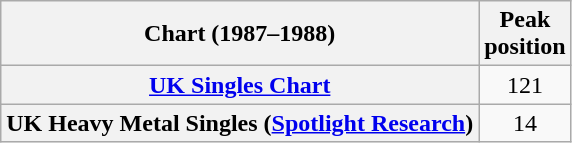<table class="wikitable plainrowheaders" style="text-align:center">
<tr>
<th>Chart (1987–1988)</th>
<th>Peak<br>position</th>
</tr>
<tr>
<th scope="row"><a href='#'>UK Singles Chart</a></th>
<td>121</td>
</tr>
<tr>
<th scope="row">UK Heavy Metal Singles (<a href='#'>Spotlight Research</a>)</th>
<td>14</td>
</tr>
</table>
